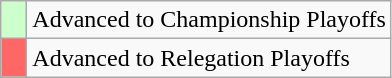<table class="wikitable">
<tr>
<td width=10px  bgcolor=#ccffcc></td>
<td>Advanced to Championship Playoffs</td>
</tr>
<tr>
<td width=10px  bgcolor=#ff6666></td>
<td>Advanced to Relegation Playoffs</td>
</tr>
</table>
